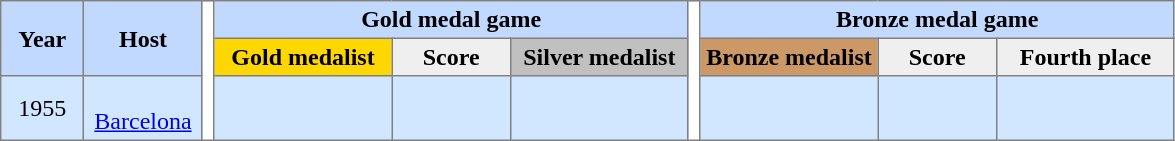<table border=1 style="border-collapse:collapse; font-size:100%; text-align:center;" cellpadding=3 cellspacing=0>
<tr bgcolor=#C1D8FF>
<th rowspan=2 width=7%>Year</th>
<th rowspan=2 width=10%>Host</th>
<th width=1% rowspan=6 bgcolor=ffffff></th>
<th colspan=3>Gold medal game</th>
<th width=1% rowspan=6 bgcolor=ffffff></th>
<th colspan=3>Bronze medal game</th>
</tr>
<tr bgcolor=#EFEFEF>
<th width=15% bgcolor=gold>Gold medalist</th>
<th width=10%>Score</th>
<th width=15% bgcolor=silver>Silver medalist</th>
<th width=15% bgcolor=cc9966>Bronze medalist</th>
<th width=10%>Score</th>
<th width=15%>Fourth place</th>
</tr>
<tr bgcolor=#D0E7FF>
<td>1955</td>
<td> <br><a href='#'>Barcelona</a></td>
<td><strong></strong></td>
<td></td>
<td></td>
<td></td>
<td></td>
<td></td>
</tr>
</table>
